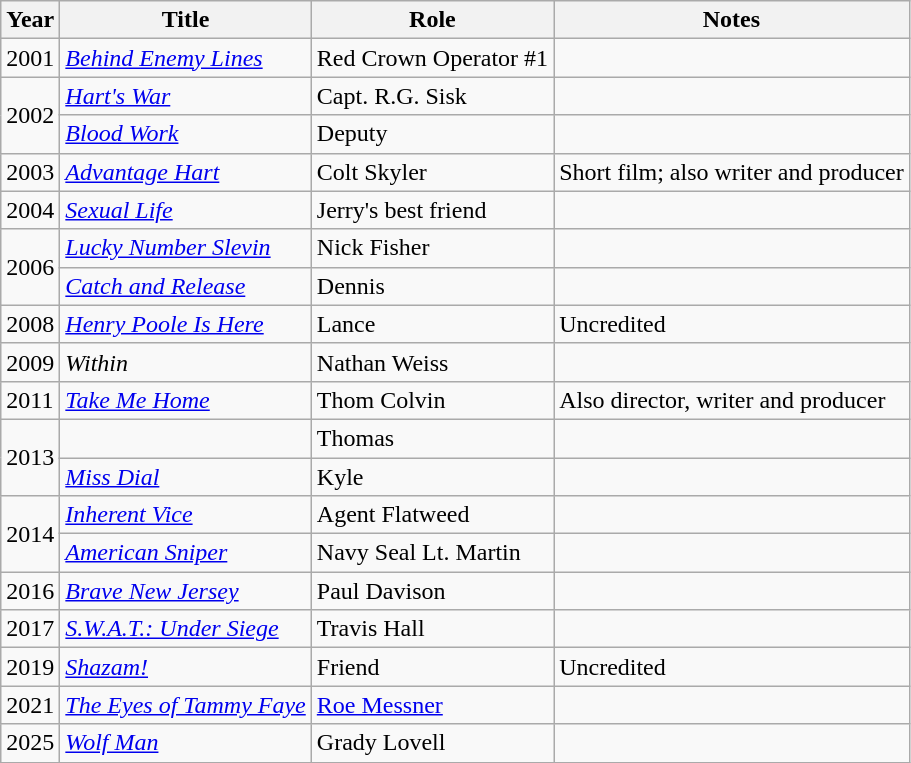<table class="wikitable sortable">
<tr>
<th>Year</th>
<th>Title</th>
<th>Role</th>
<th class="unsortable">Notes</th>
</tr>
<tr>
<td>2001</td>
<td><em><a href='#'>Behind Enemy Lines</a></em></td>
<td>Red Crown Operator #1</td>
<td></td>
</tr>
<tr>
<td rowspan="2">2002</td>
<td><em><a href='#'>Hart's War</a></em></td>
<td>Capt. R.G. Sisk</td>
<td></td>
</tr>
<tr>
<td><em><a href='#'>Blood Work</a></em></td>
<td>Deputy</td>
<td></td>
</tr>
<tr>
<td>2003</td>
<td><em><a href='#'>Advantage Hart</a></em></td>
<td>Colt Skyler</td>
<td>Short film; also writer and producer</td>
</tr>
<tr>
<td>2004</td>
<td><em><a href='#'>Sexual Life</a></em></td>
<td>Jerry's best friend</td>
<td></td>
</tr>
<tr>
<td rowspan="2">2006</td>
<td><em><a href='#'>Lucky Number Slevin</a></em></td>
<td>Nick Fisher</td>
<td></td>
</tr>
<tr>
<td><em><a href='#'>Catch and Release</a></em></td>
<td>Dennis</td>
<td></td>
</tr>
<tr>
<td>2008</td>
<td><em><a href='#'>Henry Poole Is Here</a></em></td>
<td>Lance</td>
<td>Uncredited</td>
</tr>
<tr>
<td>2009</td>
<td><em>Within</em></td>
<td>Nathan Weiss</td>
<td></td>
</tr>
<tr>
<td>2011</td>
<td><em><a href='#'>Take Me Home</a></em></td>
<td>Thom Colvin</td>
<td>Also director, writer and producer</td>
</tr>
<tr>
<td rowspan="2">2013</td>
<td><em></em></td>
<td>Thomas</td>
<td></td>
</tr>
<tr>
<td><em><a href='#'>Miss Dial</a></em></td>
<td>Kyle</td>
<td></td>
</tr>
<tr>
<td rowspan="2">2014</td>
<td><em><a href='#'>Inherent Vice</a></em></td>
<td>Agent Flatweed</td>
<td></td>
</tr>
<tr>
<td><em><a href='#'>American Sniper</a></em></td>
<td>Navy Seal Lt. Martin</td>
<td></td>
</tr>
<tr>
<td>2016</td>
<td><em><a href='#'>Brave New Jersey</a></em></td>
<td>Paul Davison</td>
<td></td>
</tr>
<tr>
<td>2017</td>
<td><em><a href='#'>S.W.A.T.: Under Siege</a></em></td>
<td>Travis Hall</td>
<td></td>
</tr>
<tr>
<td>2019</td>
<td><em><a href='#'>Shazam!</a></em></td>
<td>Friend</td>
<td>Uncredited</td>
</tr>
<tr>
<td>2021</td>
<td><em><a href='#'>The Eyes of Tammy Faye</a></em></td>
<td><a href='#'>Roe Messner</a></td>
<td></td>
</tr>
<tr>
<td>2025</td>
<td><em><a href='#'>Wolf Man</a></em></td>
<td>Grady Lovell</td>
<td></td>
</tr>
</table>
